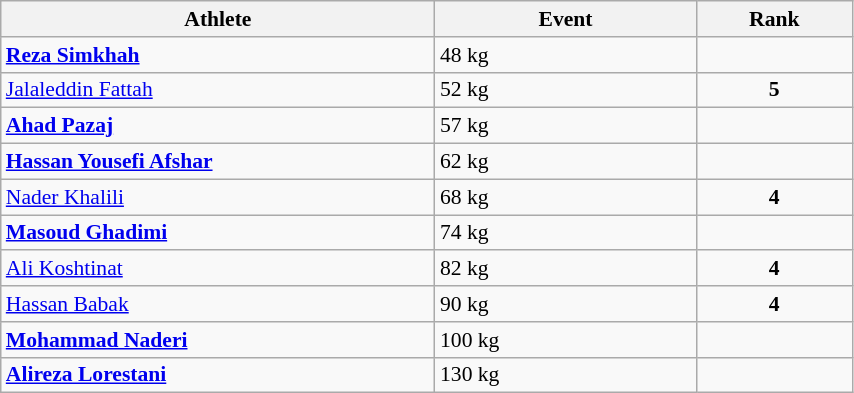<table class="wikitable" width="45%" style="text-align:left; font-size:90%">
<tr>
<th width="13%">Athlete</th>
<th width="8%">Event</th>
<th width="4%">Rank</th>
</tr>
<tr>
<td><strong><a href='#'>Reza Simkhah</a></strong></td>
<td>48 kg</td>
<td align=center></td>
</tr>
<tr>
<td><a href='#'>Jalaleddin Fattah</a></td>
<td>52 kg</td>
<td align=center><strong>5</strong></td>
</tr>
<tr>
<td><strong><a href='#'>Ahad Pazaj</a></strong></td>
<td>57 kg</td>
<td align=center></td>
</tr>
<tr>
<td><strong><a href='#'>Hassan Yousefi Afshar</a></strong></td>
<td>62 kg</td>
<td align=center></td>
</tr>
<tr>
<td><a href='#'>Nader Khalili</a></td>
<td>68 kg</td>
<td align=center><strong>4</strong></td>
</tr>
<tr>
<td><strong><a href='#'>Masoud Ghadimi</a></strong></td>
<td>74 kg</td>
<td align=center></td>
</tr>
<tr>
<td><a href='#'>Ali Koshtinat</a></td>
<td>82 kg</td>
<td align=center><strong>4</strong></td>
</tr>
<tr>
<td><a href='#'>Hassan Babak</a></td>
<td>90 kg</td>
<td align=center><strong>4</strong></td>
</tr>
<tr>
<td><strong><a href='#'>Mohammad Naderi</a></strong></td>
<td>100 kg</td>
<td align=center></td>
</tr>
<tr>
<td><strong><a href='#'>Alireza Lorestani</a></strong></td>
<td>130 kg</td>
<td align=center></td>
</tr>
</table>
